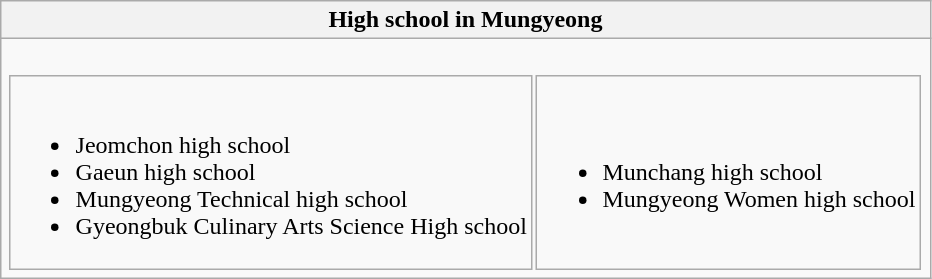<table class="wikitable mw-collapsible mw-collapsed">
<tr>
<th>High school in Mungyeong</th>
</tr>
<tr>
<td><br><table class="mw-collapsible mw-collapsed">
<tr>
<td><br><ul><li>Jeomchon high school</li><li>Gaeun high school</li><li>Mungyeong Technical high school</li><li>Gyeongbuk Culinary Arts Science High school</li></ul></td>
<td><br><ul><li>Munchang high school</li><li>Mungyeong Women high school</li></ul></td>
</tr>
</table>
</td>
</tr>
</table>
